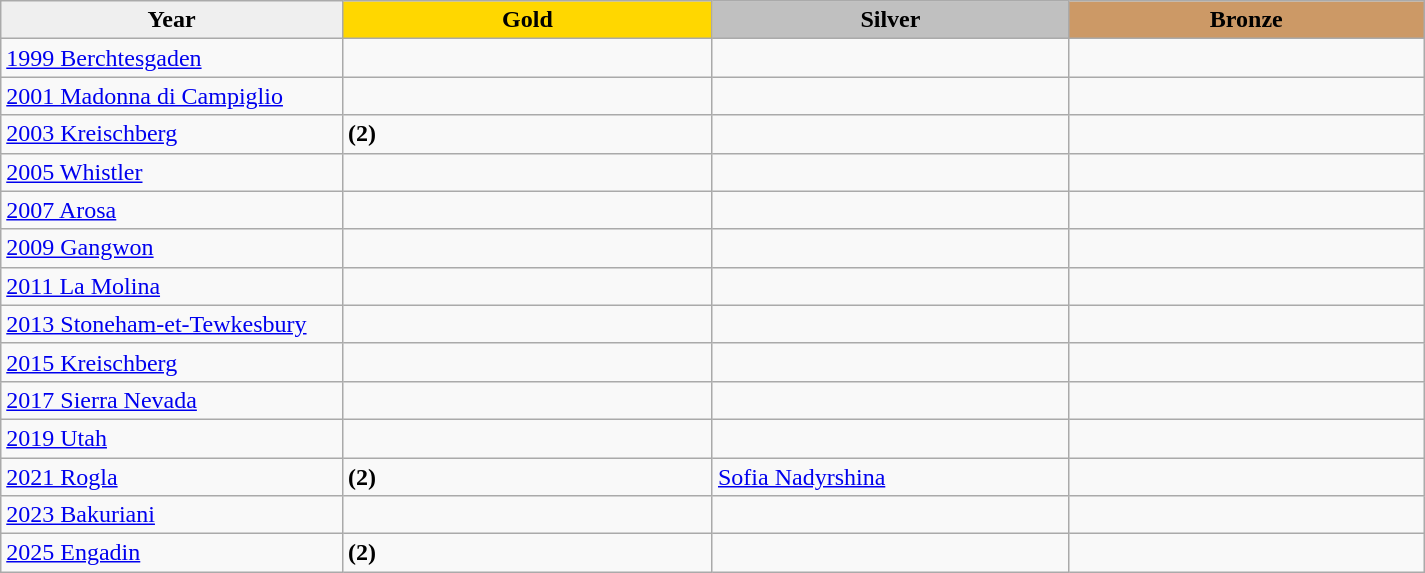<table class="wikitable sortable" style="width:950px;">
<tr>
<th style="width:24%; background:#efefef;">Year</th>
<th style="width:26%; background:gold">Gold</th>
<th style="width:25%; background:silver">Silver</th>
<th style="width:25%; background:#CC9966">Bronze</th>
</tr>
<tr>
<td><a href='#'>1999 Berchtesgaden</a></td>
<td></td>
<td></td>
<td></td>
</tr>
<tr>
<td><a href='#'>2001 Madonna di Campiglio</a></td>
<td></td>
<td></td>
<td></td>
</tr>
<tr>
<td><a href='#'>2003 Kreischberg</a></td>
<td> <strong>(2)</strong></td>
<td></td>
<td></td>
</tr>
<tr>
<td><a href='#'>2005 Whistler</a></td>
<td></td>
<td></td>
<td></td>
</tr>
<tr>
<td><a href='#'>2007 Arosa</a></td>
<td></td>
<td></td>
<td></td>
</tr>
<tr>
<td><a href='#'>2009 Gangwon</a></td>
<td></td>
<td></td>
<td></td>
</tr>
<tr>
<td><a href='#'>2011 La Molina</a></td>
<td></td>
<td></td>
<td></td>
</tr>
<tr>
<td><a href='#'>2013 Stoneham-et-Tewkesbury</a></td>
<td></td>
<td></td>
<td></td>
</tr>
<tr>
<td><a href='#'>2015 Kreischberg</a></td>
<td></td>
<td></td>
<td></td>
</tr>
<tr>
<td><a href='#'>2017 Sierra Nevada</a></td>
<td></td>
<td></td>
<td></td>
</tr>
<tr>
<td><a href='#'>2019 Utah</a></td>
<td></td>
<td></td>
<td></td>
</tr>
<tr>
<td><a href='#'>2021 Rogla</a></td>
<td> <strong>(2)</strong></td>
<td> <a href='#'>Sofia Nadyrshina</a> </td>
<td></td>
</tr>
<tr>
<td><a href='#'>2023 Bakuriani</a></td>
<td></td>
<td></td>
<td></td>
</tr>
<tr>
<td><a href='#'>2025 Engadin</a></td>
<td> <strong>(2)</strong></td>
<td></td>
<td></td>
</tr>
</table>
